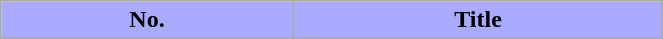<table class="wikitable plainrowheaders" width="35%">
<tr>
<th scope="col" style="background-color: #AAAAFF;">No.</th>
<th scope="col" style="background-color: #AAAAFF;">Title</th>
</tr>
<tr>
</tr>
</table>
